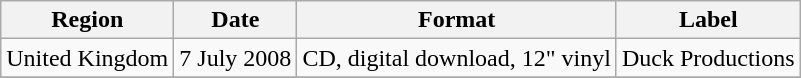<table class="wikitable">
<tr>
<th>Region</th>
<th>Date</th>
<th>Format</th>
<th>Label</th>
</tr>
<tr>
<td>United Kingdom</td>
<td>7 July 2008</td>
<td>CD, digital download, 12" vinyl</td>
<td>Duck Productions</td>
</tr>
<tr>
</tr>
</table>
